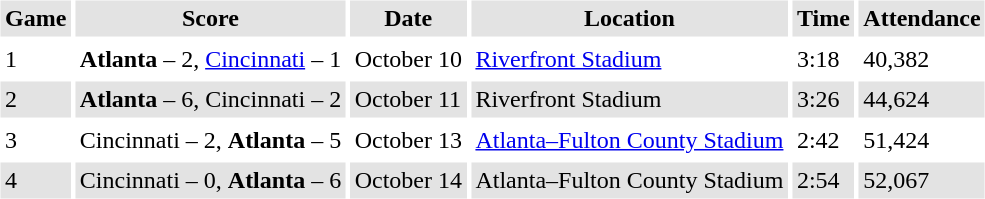<table border="0" cellspacing="3" cellpadding="3">
<tr style="background: #e3e3e3;">
<th>Game</th>
<th>Score</th>
<th>Date</th>
<th>Location</th>
<th>Time</th>
<th>Attendance</th>
</tr>
<tr>
<td>1</td>
<td><strong>Atlanta</strong> – 2, <a href='#'>Cincinnati</a> – 1</td>
<td>October 10</td>
<td><a href='#'>Riverfront Stadium</a></td>
<td>3:18</td>
<td>40,382</td>
</tr>
<tr style="background: #e3e3e3;">
<td>2</td>
<td><strong>Atlanta</strong> – 6, Cincinnati – 2</td>
<td>October 11</td>
<td>Riverfront Stadium</td>
<td>3:26</td>
<td>44,624</td>
</tr>
<tr>
<td>3</td>
<td>Cincinnati – 2, <strong>Atlanta</strong> – 5</td>
<td>October 13</td>
<td><a href='#'>Atlanta–Fulton County Stadium</a></td>
<td>2:42</td>
<td>51,424</td>
</tr>
<tr style="background: #e3e3e3;">
<td>4</td>
<td>Cincinnati – 0, <strong>Atlanta</strong> – 6</td>
<td>October 14</td>
<td>Atlanta–Fulton County Stadium</td>
<td>2:54</td>
<td>52,067</td>
</tr>
</table>
